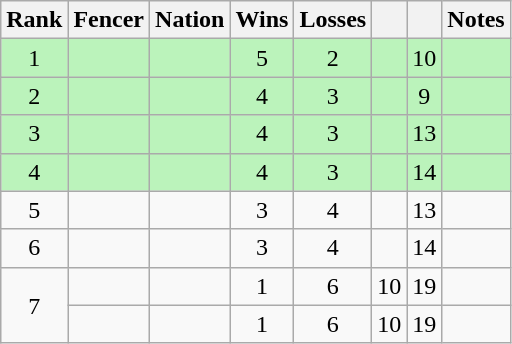<table class="wikitable sortable" style="text-align: center;">
<tr>
<th>Rank</th>
<th>Fencer</th>
<th>Nation</th>
<th>Wins</th>
<th>Losses</th>
<th></th>
<th></th>
<th>Notes</th>
</tr>
<tr style="background:#bbf3bb;">
<td>1</td>
<td align=left></td>
<td align=left></td>
<td>5</td>
<td>2</td>
<td></td>
<td>10</td>
<td></td>
</tr>
<tr style="background:#bbf3bb;">
<td>2</td>
<td align=left></td>
<td align=left></td>
<td>4</td>
<td>3</td>
<td></td>
<td>9</td>
<td></td>
</tr>
<tr style="background:#bbf3bb;">
<td>3</td>
<td align=left></td>
<td align=left></td>
<td>4</td>
<td>3</td>
<td></td>
<td>13</td>
<td></td>
</tr>
<tr style="background:#bbf3bb;">
<td>4</td>
<td align=left></td>
<td align=left></td>
<td>4</td>
<td>3</td>
<td></td>
<td>14</td>
<td></td>
</tr>
<tr>
<td>5</td>
<td align=left></td>
<td align=left></td>
<td>3</td>
<td>4</td>
<td></td>
<td>13</td>
<td></td>
</tr>
<tr>
<td>6</td>
<td align=left></td>
<td align=left></td>
<td>3</td>
<td>4</td>
<td></td>
<td>14</td>
<td></td>
</tr>
<tr>
<td rowspan=2>7</td>
<td align=left></td>
<td align=left></td>
<td>1</td>
<td>6</td>
<td>10</td>
<td>19</td>
<td></td>
</tr>
<tr>
<td align=left></td>
<td align=left></td>
<td>1</td>
<td>6</td>
<td>10</td>
<td>19</td>
<td></td>
</tr>
</table>
